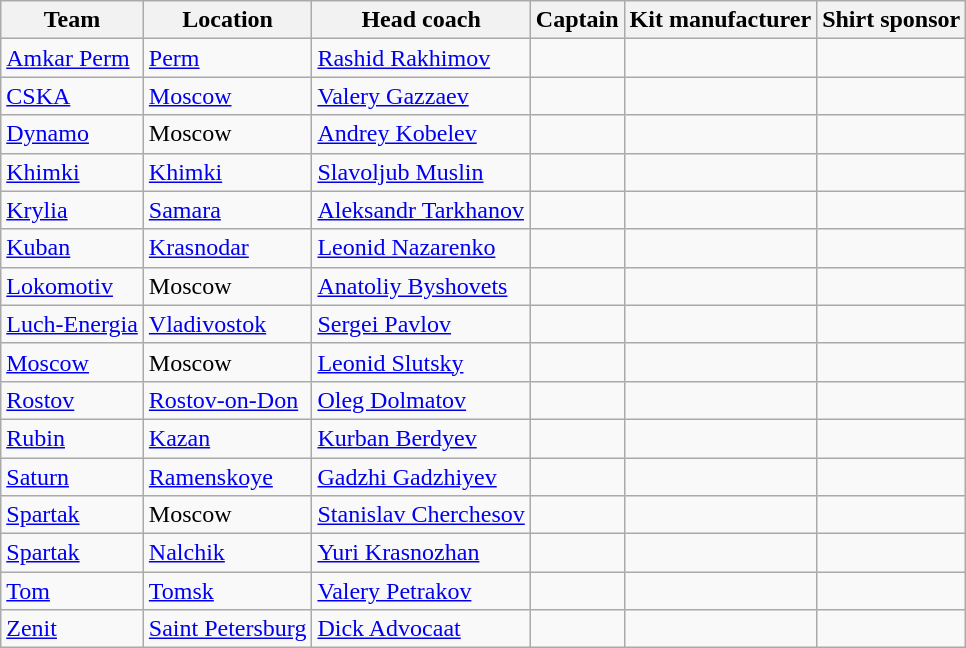<table class="wikitable sortable" style="text-align:left">
<tr>
<th>Team</th>
<th>Location</th>
<th>Head coach</th>
<th>Captain</th>
<th>Kit manufacturer</th>
<th>Shirt sponsor</th>
</tr>
<tr>
<td><a href='#'>Amkar Perm</a></td>
<td><a href='#'>Perm</a></td>
<td> <a href='#'>Rashid Rakhimov</a></td>
<td></td>
<td></td>
<td></td>
</tr>
<tr>
<td><a href='#'>CSKA</a></td>
<td><a href='#'>Moscow</a></td>
<td> <a href='#'>Valery Gazzaev</a></td>
<td></td>
<td></td>
<td></td>
</tr>
<tr>
<td><a href='#'>Dynamo</a></td>
<td>Moscow</td>
<td> <a href='#'>Andrey Kobelev</a></td>
<td></td>
<td></td>
<td></td>
</tr>
<tr>
<td><a href='#'>Khimki</a></td>
<td><a href='#'>Khimki</a></td>
<td> <a href='#'>Slavoljub Muslin</a></td>
<td></td>
<td></td>
<td></td>
</tr>
<tr>
<td><a href='#'>Krylia</a></td>
<td><a href='#'>Samara</a></td>
<td> <a href='#'>Aleksandr Tarkhanov</a></td>
<td></td>
<td></td>
<td></td>
</tr>
<tr>
<td><a href='#'>Kuban</a></td>
<td><a href='#'>Krasnodar</a></td>
<td> <a href='#'>Leonid Nazarenko</a> </td>
<td></td>
<td></td>
<td></td>
</tr>
<tr>
<td><a href='#'>Lokomotiv</a></td>
<td>Moscow</td>
<td> <a href='#'>Anatoliy Byshovets</a></td>
<td></td>
<td></td>
<td></td>
</tr>
<tr>
<td><a href='#'>Luch-Energia</a></td>
<td><a href='#'>Vladivostok</a></td>
<td> <a href='#'>Sergei Pavlov</a></td>
<td></td>
<td></td>
<td></td>
</tr>
<tr>
<td><a href='#'>Moscow</a></td>
<td>Moscow</td>
<td> <a href='#'>Leonid Slutsky</a></td>
<td></td>
<td></td>
<td></td>
</tr>
<tr>
<td><a href='#'>Rostov</a></td>
<td><a href='#'>Rostov-on-Don</a></td>
<td> <a href='#'>Oleg Dolmatov</a></td>
<td></td>
<td></td>
<td></td>
</tr>
<tr>
<td><a href='#'>Rubin</a></td>
<td><a href='#'>Kazan</a></td>
<td> <a href='#'>Kurban Berdyev</a></td>
<td></td>
<td></td>
<td></td>
</tr>
<tr>
<td><a href='#'>Saturn</a></td>
<td><a href='#'>Ramenskoye</a></td>
<td> <a href='#'>Gadzhi Gadzhiyev</a></td>
<td></td>
<td></td>
<td></td>
</tr>
<tr>
<td><a href='#'>Spartak</a></td>
<td>Moscow</td>
<td> <a href='#'>Stanislav Cherchesov</a></td>
<td></td>
<td></td>
<td></td>
</tr>
<tr>
<td><a href='#'>Spartak</a></td>
<td><a href='#'>Nalchik</a></td>
<td> <a href='#'>Yuri Krasnozhan</a></td>
<td></td>
<td></td>
<td></td>
</tr>
<tr>
<td><a href='#'>Tom</a></td>
<td><a href='#'>Tomsk</a></td>
<td> <a href='#'>Valery Petrakov</a></td>
<td></td>
<td></td>
<td></td>
</tr>
<tr>
<td><a href='#'>Zenit</a></td>
<td><a href='#'>Saint Petersburg</a></td>
<td> <a href='#'>Dick Advocaat</a></td>
<td></td>
<td></td>
<td></td>
</tr>
</table>
